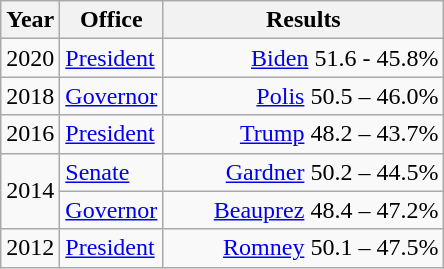<table class=wikitable>
<tr>
<th width="30">Year</th>
<th width="60">Office</th>
<th width="180">Results</th>
</tr>
<tr>
<td>2020</td>
<td><a href='#'>President</a></td>
<td align="right" ><a href='#'>Biden</a> 51.6 - 45.8%</td>
</tr>
<tr>
<td>2018</td>
<td><a href='#'>Governor</a></td>
<td align="right" ><a href='#'>Polis</a> 50.5 – 46.0%</td>
</tr>
<tr>
<td>2016</td>
<td><a href='#'>President</a></td>
<td align="right" ><a href='#'>Trump</a> 48.2 – 43.7%</td>
</tr>
<tr>
<td rowspan="2">2014</td>
<td><a href='#'>Senate</a></td>
<td align="right" ><a href='#'>Gardner</a> 50.2 – 44.5%</td>
</tr>
<tr>
<td><a href='#'>Governor</a></td>
<td align="right" ><a href='#'>Beauprez</a> 48.4 – 47.2%</td>
</tr>
<tr>
<td>2012</td>
<td><a href='#'>President</a></td>
<td align="right" ><a href='#'>Romney</a> 50.1 – 47.5%</td>
</tr>
</table>
